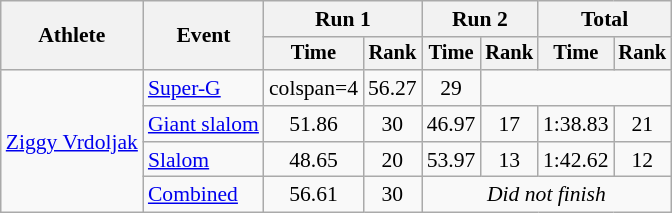<table class="wikitable" style="font-size:90%">
<tr>
<th rowspan=2>Athlete</th>
<th rowspan=2>Event</th>
<th colspan=2>Run 1</th>
<th colspan=2>Run 2</th>
<th colspan=2>Total</th>
</tr>
<tr style="font-size:95%">
<th>Time</th>
<th>Rank</th>
<th>Time</th>
<th>Rank</th>
<th>Time</th>
<th>Rank</th>
</tr>
<tr align=center>
<td align="left" rowspan="4"><a href='#'>Ziggy Vrdoljak</a></td>
<td align="left"><a href='#'>Super-G</a></td>
<td>colspan=4</td>
<td>56.27</td>
<td>29</td>
</tr>
<tr align=center>
<td align="left"><a href='#'>Giant slalom</a></td>
<td>51.86</td>
<td>30</td>
<td>46.97</td>
<td>17</td>
<td>1:38.83</td>
<td>21</td>
</tr>
<tr align=center>
<td align="left"><a href='#'>Slalom</a></td>
<td>48.65</td>
<td>20</td>
<td>53.97</td>
<td>13</td>
<td>1:42.62</td>
<td>12</td>
</tr>
<tr align=center>
<td align="left"><a href='#'>Combined</a></td>
<td>56.61</td>
<td>30</td>
<td colspan=4><em>Did not finish</em></td>
</tr>
</table>
